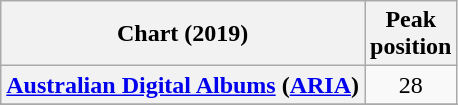<table class="wikitable sortable plainrowheaders" style="text-align:center">
<tr>
<th scope="col">Chart (2019)</th>
<th scope="col">Peak<br>position</th>
</tr>
<tr>
<th scope="row"><a href='#'>Australian Digital Albums</a> (<a href='#'>ARIA</a>)</th>
<td>28</td>
</tr>
<tr>
</tr>
<tr>
</tr>
<tr>
</tr>
<tr>
</tr>
<tr>
</tr>
</table>
